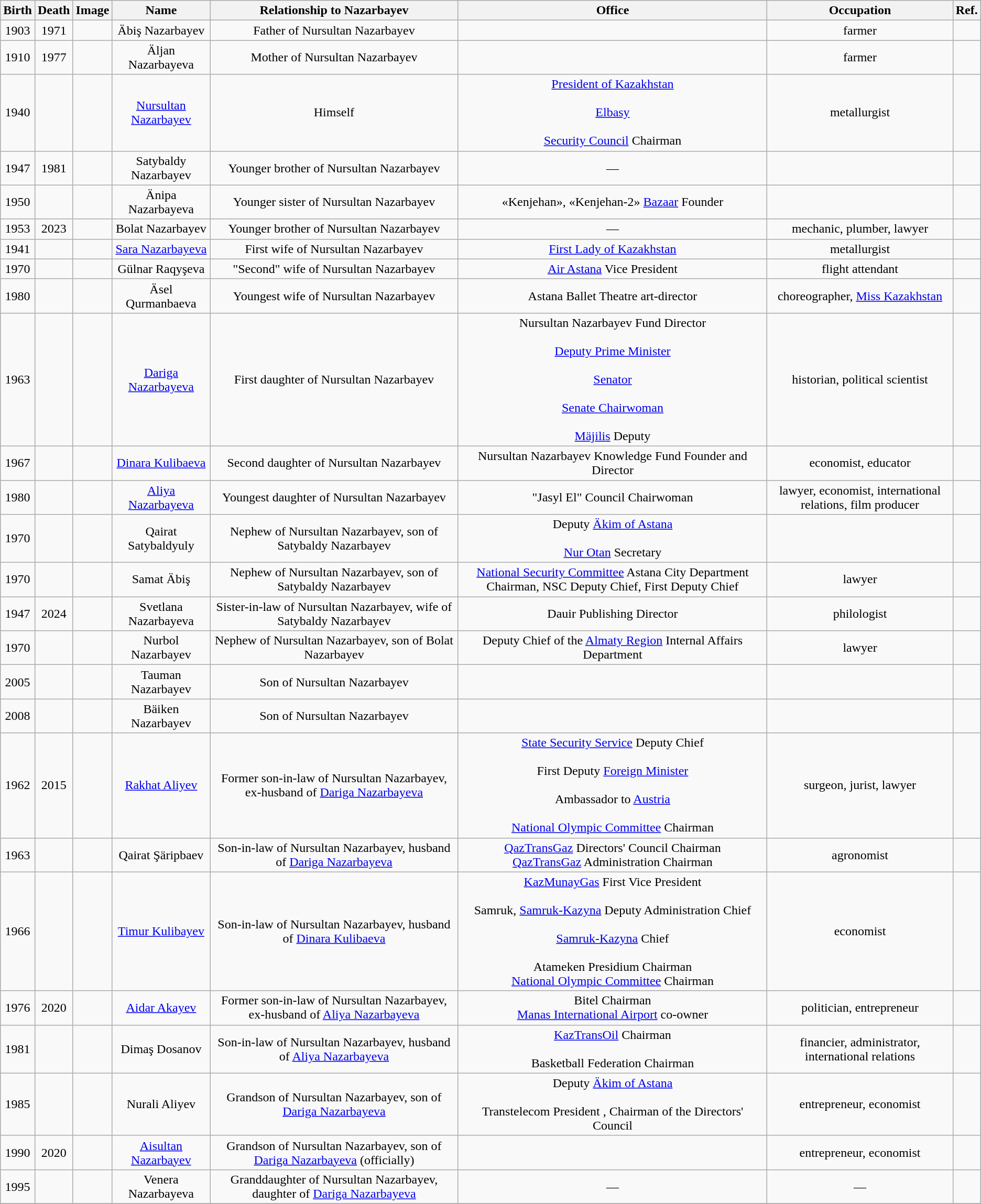<table class="wikitable sortable" style="text-align:center">
<tr>
<th>Birth</th>
<th>Death</th>
<th>Image</th>
<th>Name</th>
<th>Relationship to Nazarbayev</th>
<th>Office</th>
<th>Occupation</th>
<th>Ref.</th>
</tr>
<tr>
<td>1903</td>
<td>1971</td>
<td></td>
<td>Äbiş Nazarbayev</td>
<td>Father of Nursultan Nazarbayev</td>
<td></td>
<td>farmer</td>
<td></td>
</tr>
<tr>
<td>1910</td>
<td>1977</td>
<td></td>
<td>Äljan Nazarbayeva</td>
<td>Mother of Nursultan Nazarbayev</td>
<td></td>
<td>farmer</td>
<td></td>
</tr>
<tr>
<td>1940</td>
<td></td>
<td></td>
<td><a href='#'>Nursultan Nazarbayev</a></td>
<td>Himself</td>
<td><a href='#'>President of Kazakhstan</a><br><br><a href='#'>Elbasy</a><br><br><a href='#'>Security Council</a> Chairman<br></td>
<td>metallurgist</td>
<td></td>
</tr>
<tr>
<td>1947</td>
<td>1981</td>
<td></td>
<td>Satybaldy Nazarbayev</td>
<td>Younger brother of Nursultan Nazarbayev</td>
<td>—</td>
<td></td>
<td></td>
</tr>
<tr>
<td>1950</td>
<td></td>
<td></td>
<td>Änipa Nazarbayeva</td>
<td>Younger sister of Nursultan Nazarbayev</td>
<td>«Kenjehan», «Kenjehan-2» <a href='#'>Bazaar</a> Founder</td>
<td></td>
<td></td>
</tr>
<tr>
<td>1953</td>
<td>2023</td>
<td></td>
<td>Bolat Nazarbayev</td>
<td>Younger brother of Nursultan Nazarbayev</td>
<td>—</td>
<td>mechanic, plumber, lawyer</td>
<td></td>
</tr>
<tr>
<td>1941</td>
<td></td>
<td></td>
<td><a href='#'>Sara Nazarbayeva</a></td>
<td>First wife of Nursultan Nazarbayev</td>
<td><a href='#'>First Lady of Kazakhstan</a><br></td>
<td>metallurgist</td>
<td></td>
</tr>
<tr>
<td>1970</td>
<td></td>
<td></td>
<td>Gülnar Raqyşeva</td>
<td>"Second" wife of Nursultan Nazarbayev</td>
<td><a href='#'>Air Astana</a> Vice President</td>
<td>flight attendant</td>
<td></td>
</tr>
<tr>
<td>1980</td>
<td></td>
<td></td>
<td>Äsel Qurmanbaeva</td>
<td>Youngest wife of Nursultan Nazarbayev</td>
<td>Astana Ballet Theatre art-director</td>
<td>choreographer, <a href='#'>Miss Kazakhstan</a></td>
<td></td>
</tr>
<tr>
<td>1963</td>
<td></td>
<td></td>
<td><a href='#'>Dariga Nazarbayeva</a></td>
<td>First daughter of Nursultan Nazarbayev</td>
<td>Nursultan Nazarbayev Fund Director<br><br><a href='#'>Deputy Prime Minister</a><br><br><a href='#'>Senator</a> <br><br><a href='#'>Senate Chairwoman</a><br><br><a href='#'>Mäjilis</a> Deputy<br></td>
<td>historian, political scientist</td>
<td></td>
</tr>
<tr>
<td>1967</td>
<td></td>
<td></td>
<td><a href='#'>Dinara Kulibaeva</a></td>
<td>Second daughter of Nursultan Nazarbayev</td>
<td>Nursultan Nazarbayev Knowledge Fund Founder and Director<br></td>
<td>economist, educator</td>
<td></td>
</tr>
<tr>
<td>1980</td>
<td></td>
<td></td>
<td><a href='#'>Aliya Nazarbayeva</a></td>
<td>Youngest daughter of Nursultan Nazarbayev</td>
<td>"Jasyl El" Council Chairwoman<br></td>
<td>lawyer, economist, international relations, film producer</td>
<td></td>
</tr>
<tr>
<td>1970</td>
<td></td>
<td></td>
<td>Qairat Satybaldyuly</td>
<td>Nephew of Nursultan Nazarbayev, son of Satybaldy Nazarbayev</td>
<td>Deputy <a href='#'>Äkim of Astana</a><br><br><a href='#'>Nur Otan</a> Secretary<br></td>
<td></td>
<td></td>
</tr>
<tr>
<td>1970</td>
<td></td>
<td></td>
<td>Samat Äbiş</td>
<td>Nephew of Nursultan Nazarbayev, son of Satybaldy Nazarbayev</td>
<td><a href='#'>National Security Committee</a> Astana City Department Chairman, NSC Deputy Chief, First Deputy Chief<br></td>
<td>lawyer</td>
<td></td>
</tr>
<tr>
<td>1947</td>
<td>2024</td>
<td></td>
<td>Svetlana Nazarbayeva</td>
<td>Sister-in-law of Nursultan Nazarbayev, wife of Satybaldy Nazarbayev</td>
<td>Dauir Publishing Director</td>
<td>philologist</td>
<td></td>
</tr>
<tr>
<td>1970</td>
<td></td>
<td></td>
<td>Nurbol Nazarbayev</td>
<td>Nephew of Nursultan Nazarbayev, son of Bolat Nazarbayev</td>
<td>Deputy Chief of the <a href='#'>Almaty Region</a> Internal Affairs Department<br></td>
<td>lawyer</td>
<td></td>
</tr>
<tr>
<td>2005</td>
<td></td>
<td></td>
<td>Tauman Nazarbayev</td>
<td>Son of Nursultan Nazarbayev</td>
<td></td>
<td></td>
<td></td>
</tr>
<tr>
<td>2008</td>
<td></td>
<td></td>
<td>Bäiken Nazarbayev</td>
<td>Son of Nursultan Nazarbayev</td>
<td></td>
<td></td>
<td></td>
</tr>
<tr>
<td>1962</td>
<td>2015</td>
<td></td>
<td><a href='#'>Rakhat Aliyev</a></td>
<td>Former son-in-law of Nursultan Nazarbayev, ex-husband of <a href='#'>Dariga Nazarbayeva</a></td>
<td><a href='#'>State Security Service</a> Deputy Chief<br><br>First Deputy <a href='#'>Foreign Minister</a><br><br>Ambassador to <a href='#'>Austria</a><br><br><a href='#'>National Olympic Committee</a> Chairman<br></td>
<td>surgeon, jurist, lawyer</td>
<td></td>
</tr>
<tr>
<td>1963</td>
<td></td>
<td></td>
<td>Qairat Şäripbaev</td>
<td>Son-in-law of Nursultan Nazarbayev, husband of <a href='#'>Dariga Nazarbayeva</a></td>
<td><a href='#'>QazTransGaz</a> Directors' Council Chairman <br><a href='#'>QazTransGaz</a> Administration Chairman </td>
<td>agronomist</td>
<td></td>
</tr>
<tr>
<td>1966</td>
<td></td>
<td></td>
<td><a href='#'>Timur Kulibayev</a></td>
<td>Son-in-law of Nursultan Nazarbayev, husband of <a href='#'>Dinara Kulibaeva</a></td>
<td><a href='#'>KazMunayGas</a> First Vice President<br><br>Samruk, <a href='#'>Samruk-Kazyna</a> Deputy Administration Chief<br><br><a href='#'>Samruk-Kazyna</a> Chief<br><br>Atameken Presidium Chairman <br><a href='#'>National Olympic Committee</a> Chairman<br></td>
<td>economist</td>
<td></td>
</tr>
<tr>
<td>1976</td>
<td>2020</td>
<td></td>
<td><a href='#'>Aidar Akayev</a></td>
<td>Former son-in-law of Nursultan Nazarbayev, ex-husband of <a href='#'>Aliya Nazarbayeva</a></td>
<td>Bitel Chairman<br><a href='#'>Manas International Airport</a> co-owner</td>
<td>politician, entrepreneur</td>
<td></td>
</tr>
<tr>
<td>1981</td>
<td></td>
<td></td>
<td>Dimaş Dosanov</td>
<td>Son-in-law of Nursultan Nazarbayev, husband of <a href='#'>Aliya Nazarbayeva</a></td>
<td><a href='#'>KazTransOil</a> Chairman<br><br>Basketball Federation Chairman<br></td>
<td>financier, administrator, international relations</td>
<td></td>
</tr>
<tr>
<td>1985</td>
<td></td>
<td></td>
<td>Nurali Aliyev</td>
<td>Grandson of Nursultan Nazarbayev, son of <a href='#'>Dariga Nazarbayeva</a></td>
<td>Deputy <a href='#'>Äkim of Astana</a><br><br>Transtelecom President , Chairman of the Directors' Council<br></td>
<td>entrepreneur, economist</td>
<td></td>
</tr>
<tr>
<td>1990</td>
<td>2020</td>
<td></td>
<td><a href='#'>Aisultan Nazarbayev</a></td>
<td>Grandson of Nursultan Nazarbayev, son of <a href='#'>Dariga Nazarbayeva</a> (officially)</td>
<td></td>
<td>entrepreneur, economist</td>
<td></td>
</tr>
<tr>
<td>1995</td>
<td></td>
<td></td>
<td>Venera Nazarbayeva</td>
<td>Granddaughter of Nursultan Nazarbayev, daughter of <a href='#'>Dariga Nazarbayeva</a></td>
<td>—</td>
<td>—</td>
<td></td>
</tr>
<tr>
</tr>
</table>
